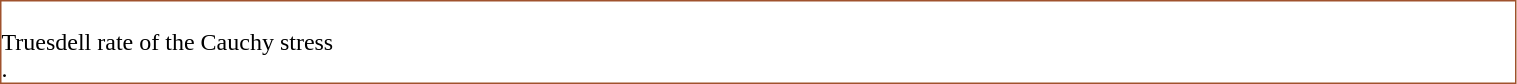<table cellspacing="0" cellpadding="0" style="margin:0em 0em 1em 0em; width:80%">
<tr>
<td colspan="2" style="width:80%; horizontal-align:right; vertical-align:top; border:1px solid Sienna; background-color:White;"><br><div>
Truesdell rate of the Cauchy stress
</div>
<div>.<br></div></td>
</tr>
</table>
